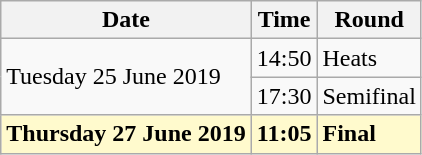<table class="wikitable">
<tr>
<th>Date</th>
<th>Time</th>
<th>Round</th>
</tr>
<tr>
<td rowspan=2>Tuesday 25 June 2019</td>
<td>14:50</td>
<td>Heats</td>
</tr>
<tr>
<td>17:30</td>
<td>Semifinal</td>
</tr>
<tr>
<td style=background:lemonchiffon><strong>Thursday 27 June 2019</strong></td>
<td style=background:lemonchiffon><strong>11:05</strong></td>
<td style=background:lemonchiffon><strong>Final</strong></td>
</tr>
</table>
